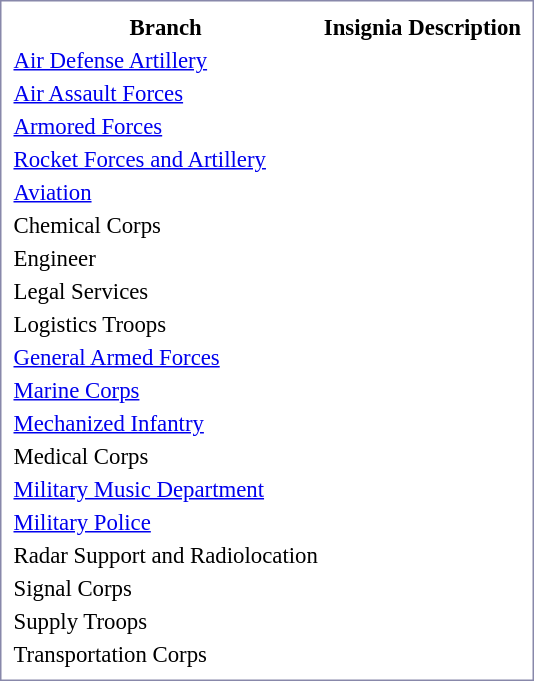<table style="border:1px solid #8888aa;  padding:5px; font-size:95%; float: left; margin: 0px 12px 12px 0px;">
<tr>
<th>Branch</th>
<th>Insignia</th>
<th>Description</th>
</tr>
<tr>
<td align="left"><a href='#'>Air Defense Artillery</a></td>
<td align="center"></td>
<td></td>
</tr>
<tr>
<td align="left"><a href='#'>Air Assault Forces</a></td>
<td align="center"></td>
<td></td>
</tr>
<tr>
<td align="left"><a href='#'>Armored Forces</a></td>
<td align="center"></td>
<td></td>
</tr>
<tr>
<td align="left"><a href='#'>Rocket Forces and Artillery</a></td>
<td align="center"></td>
<td></td>
</tr>
<tr>
<td align="left"><a href='#'>Aviation</a></td>
<td align="center"></td>
<td></td>
</tr>
<tr>
<td align="left">Chemical Corps</td>
<td align="center"></td>
<td></td>
</tr>
<tr>
<td align="left">Engineer</td>
<td align="center"></td>
<td></td>
</tr>
<tr>
<td align="left">Legal Services</td>
<td align="center"></td>
<td></td>
</tr>
<tr>
<td align="left">Logistics Troops</td>
<td align="center"></td>
<td></td>
</tr>
<tr>
<td align="left"><a href='#'>General Armed Forces</a></td>
<td align="center"></td>
<td></td>
</tr>
<tr>
<td align="left"><a href='#'>Marine Corps</a></td>
<td align="center"></td>
<td></td>
</tr>
<tr>
<td align="left"><a href='#'>Mechanized Infantry</a></td>
<td align="center"></td>
<td></td>
</tr>
<tr>
<td align="left">Medical Corps</td>
<td align="center"></td>
<td></td>
</tr>
<tr>
<td align="left"><a href='#'>Military Music Department</a></td>
<td align="center"></td>
<td></td>
</tr>
<tr>
<td align="left"><a href='#'>Military Police</a></td>
<td align="center"></td>
<td></td>
</tr>
<tr>
<td align="left">Radar Support and Radiolocation</td>
<td align="center"></td>
<td></td>
</tr>
<tr>
<td align="left">Signal Corps</td>
<td align="center"></td>
<td></td>
</tr>
<tr>
<td align="left">Supply Troops</td>
<td align="center"></td>
<td></td>
</tr>
<tr>
<td align="left">Transportation Corps</td>
<td align="center"></td>
<td></td>
</tr>
</table>
